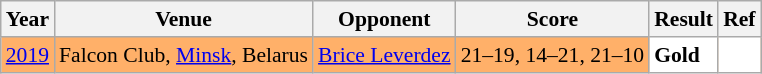<table class="sortable wikitable" style="font-size: 90%;">
<tr>
<th>Year</th>
<th>Venue</th>
<th>Opponent</th>
<th>Score</th>
<th>Result</th>
<th>Ref</th>
</tr>
<tr style="background:#FFB069">
<td align="center"><a href='#'>2019</a></td>
<td align="left">Falcon Club, <a href='#'>Minsk</a>, Belarus</td>
<td align="left"> <a href='#'>Brice Leverdez</a></td>
<td align="left">21–19, 14–21, 21–10</td>
<td style="text-align:left; background:white"> <strong>Gold</strong></td>
<td style="text-align:center; background:white"></td>
</tr>
</table>
